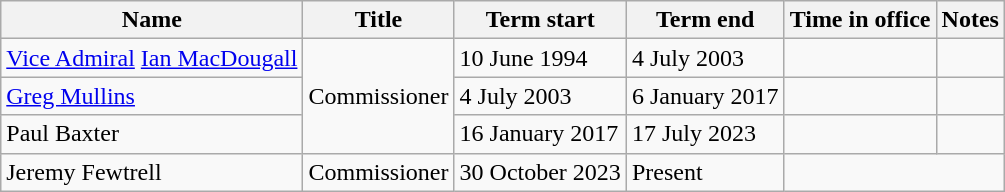<table class="wikitable">
<tr>
<th>Name</th>
<th>Title</th>
<th>Term start</th>
<th>Term end</th>
<th>Time in office</th>
<th>Notes</th>
</tr>
<tr>
<td><a href='#'>Vice Admiral</a> <a href='#'>Ian MacDougall</a> <small></small></td>
<td rowspan="3">Commissioner</td>
<td>10 June 1994</td>
<td>4 July 2003</td>
<td></td>
<td></td>
</tr>
<tr>
<td><a href='#'>Greg Mullins</a> <small></small></td>
<td>4 July 2003</td>
<td>6 January 2017</td>
<td></td>
<td></td>
</tr>
<tr>
<td>Paul Baxter <small></small></td>
<td>16 January 2017</td>
<td>17 July 2023</td>
<td></td>
<td></td>
</tr>
<tr>
<td>Jeremy Fewtrell <small></small></td>
<td>Commissioner</td>
<td>30 October 2023</td>
<td>Present</td>
</tr>
</table>
